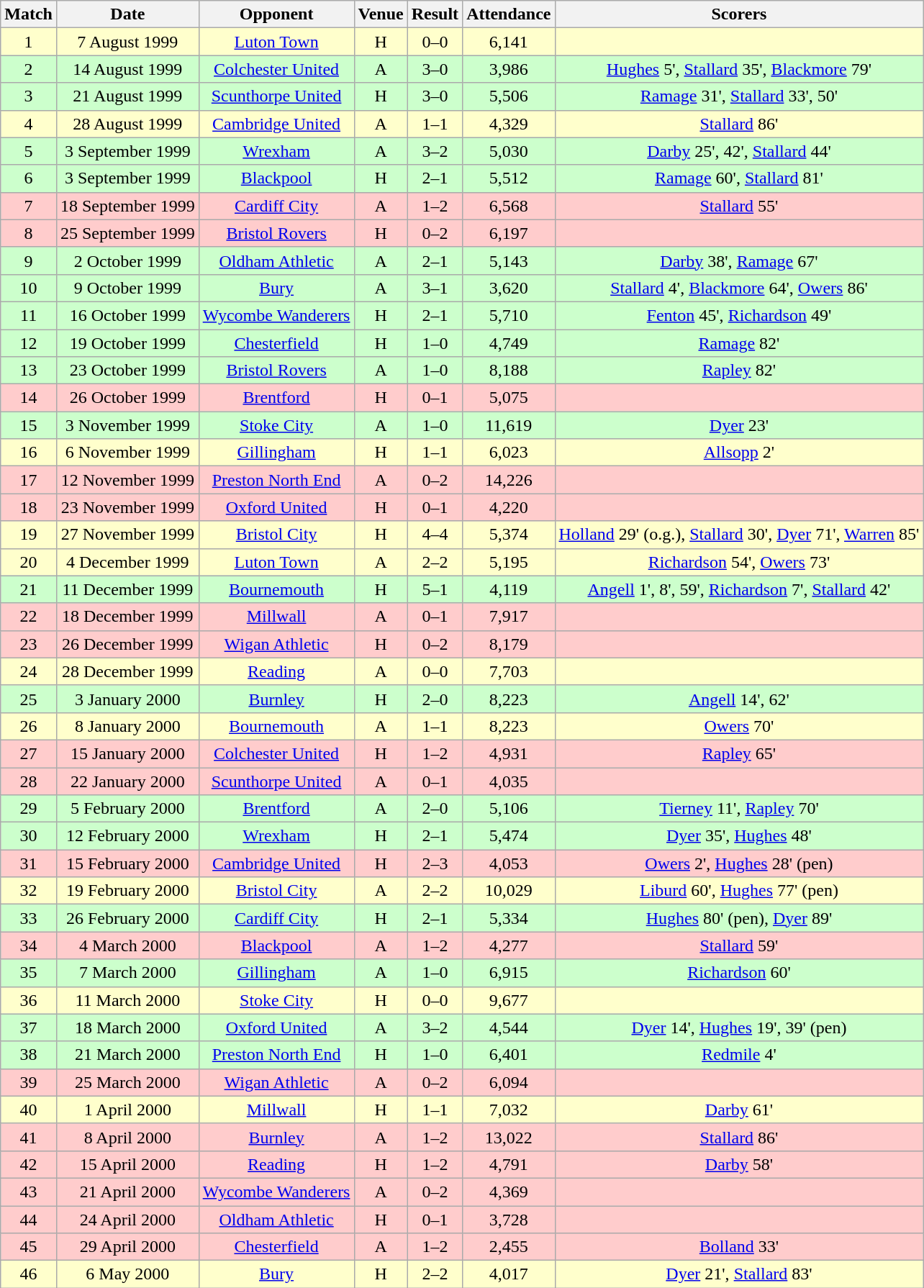<table class="wikitable" style="font-size:100%; text-align:center">
<tr>
<th>Match</th>
<th>Date</th>
<th>Opponent</th>
<th>Venue</th>
<th>Result</th>
<th>Attendance</th>
<th>Scorers</th>
</tr>
<tr style="background-color: #FFFFCC;">
<td>1</td>
<td>7 August 1999</td>
<td><a href='#'>Luton Town</a></td>
<td>H</td>
<td>0–0</td>
<td>6,141</td>
<td></td>
</tr>
<tr style="background-color: #CCFFCC;">
<td>2</td>
<td>14 August 1999</td>
<td><a href='#'>Colchester United</a></td>
<td>A</td>
<td>3–0</td>
<td>3,986</td>
<td><a href='#'>Hughes</a> 5', <a href='#'>Stallard</a> 35', <a href='#'>Blackmore</a> 79'</td>
</tr>
<tr style="background-color: #CCFFCC;">
<td>3</td>
<td>21 August 1999</td>
<td><a href='#'>Scunthorpe United</a></td>
<td>H</td>
<td>3–0</td>
<td>5,506</td>
<td><a href='#'>Ramage</a> 31', <a href='#'>Stallard</a> 33', 50'</td>
</tr>
<tr style="background-color: #FFFFCC;">
<td>4</td>
<td>28 August 1999</td>
<td><a href='#'>Cambridge United</a></td>
<td>A</td>
<td>1–1</td>
<td>4,329</td>
<td><a href='#'>Stallard</a> 86'</td>
</tr>
<tr style="background-color: #CCFFCC;">
<td>5</td>
<td>3 September 1999</td>
<td><a href='#'>Wrexham</a></td>
<td>A</td>
<td>3–2</td>
<td>5,030</td>
<td><a href='#'>Darby</a> 25', 42', <a href='#'>Stallard</a> 44'</td>
</tr>
<tr style="background-color: #CCFFCC;">
<td>6</td>
<td>3 September 1999</td>
<td><a href='#'>Blackpool</a></td>
<td>H</td>
<td>2–1</td>
<td>5,512</td>
<td><a href='#'>Ramage</a> 60', <a href='#'>Stallard</a> 81'</td>
</tr>
<tr style="background-color: #FFCCCC;">
<td>7</td>
<td>18 September 1999</td>
<td><a href='#'>Cardiff City</a></td>
<td>A</td>
<td>1–2</td>
<td>6,568</td>
<td><a href='#'>Stallard</a> 55'</td>
</tr>
<tr style="background-color: #FFCCCC;">
<td>8</td>
<td>25 September 1999</td>
<td><a href='#'>Bristol Rovers</a></td>
<td>H</td>
<td>0–2</td>
<td>6,197</td>
<td></td>
</tr>
<tr style="background-color: #CCFFCC;">
<td>9</td>
<td>2 October 1999</td>
<td><a href='#'>Oldham Athletic</a></td>
<td>A</td>
<td>2–1</td>
<td>5,143</td>
<td><a href='#'>Darby</a> 38', <a href='#'>Ramage</a> 67'</td>
</tr>
<tr style="background-color: #CCFFCC;">
<td>10</td>
<td>9 October 1999</td>
<td><a href='#'>Bury</a></td>
<td>A</td>
<td>3–1</td>
<td>3,620</td>
<td><a href='#'>Stallard</a> 4', <a href='#'>Blackmore</a> 64', <a href='#'>Owers</a> 86'</td>
</tr>
<tr style="background-color: #CCFFCC;">
<td>11</td>
<td>16 October 1999</td>
<td><a href='#'>Wycombe Wanderers</a></td>
<td>H</td>
<td>2–1</td>
<td>5,710</td>
<td><a href='#'>Fenton</a> 45', <a href='#'>Richardson</a> 49'</td>
</tr>
<tr style="background-color: #CCFFCC;">
<td>12</td>
<td>19 October 1999</td>
<td><a href='#'>Chesterfield</a></td>
<td>H</td>
<td>1–0</td>
<td>4,749</td>
<td><a href='#'>Ramage</a> 82'</td>
</tr>
<tr style="background-color: #CCFFCC;">
<td>13</td>
<td>23 October 1999</td>
<td><a href='#'>Bristol Rovers</a></td>
<td>A</td>
<td>1–0</td>
<td>8,188</td>
<td><a href='#'>Rapley</a> 82'</td>
</tr>
<tr style="background-color: #FFCCCC;">
<td>14</td>
<td>26 October 1999</td>
<td><a href='#'>Brentford</a></td>
<td>H</td>
<td>0–1</td>
<td>5,075</td>
<td></td>
</tr>
<tr style="background-color: #CCFFCC;">
<td>15</td>
<td>3 November 1999</td>
<td><a href='#'>Stoke City</a></td>
<td>A</td>
<td>1–0</td>
<td>11,619</td>
<td><a href='#'>Dyer</a> 23'</td>
</tr>
<tr style="background-color: #FFFFCC;">
<td>16</td>
<td>6 November 1999</td>
<td><a href='#'>Gillingham</a></td>
<td>H</td>
<td>1–1</td>
<td>6,023</td>
<td><a href='#'>Allsopp</a> 2'</td>
</tr>
<tr style="background-color: #FFCCCC;">
<td>17</td>
<td>12 November 1999</td>
<td><a href='#'>Preston North End</a></td>
<td>A</td>
<td>0–2</td>
<td>14,226</td>
<td></td>
</tr>
<tr style="background-color: #FFCCCC;">
<td>18</td>
<td>23 November 1999</td>
<td><a href='#'>Oxford United</a></td>
<td>H</td>
<td>0–1</td>
<td>4,220</td>
<td></td>
</tr>
<tr style="background-color: #FFFFCC;">
<td>19</td>
<td>27 November 1999</td>
<td><a href='#'>Bristol City</a></td>
<td>H</td>
<td>4–4</td>
<td>5,374</td>
<td><a href='#'>Holland</a> 29' (o.g.), <a href='#'>Stallard</a> 30', <a href='#'>Dyer</a> 71', <a href='#'>Warren</a> 85'</td>
</tr>
<tr style="background-color: #FFFFCC;">
<td>20</td>
<td>4 December 1999</td>
<td><a href='#'>Luton Town</a></td>
<td>A</td>
<td>2–2</td>
<td>5,195</td>
<td><a href='#'>Richardson</a> 54', <a href='#'>Owers</a> 73'</td>
</tr>
<tr style="background-color: #CCFFCC;">
<td>21</td>
<td>11 December 1999</td>
<td><a href='#'>Bournemouth</a></td>
<td>H</td>
<td>5–1</td>
<td>4,119</td>
<td><a href='#'>Angell</a> 1', 8', 59', <a href='#'>Richardson</a> 7', <a href='#'>Stallard</a> 42'</td>
</tr>
<tr style="background-color: #FFCCCC;">
<td>22</td>
<td>18 December 1999</td>
<td><a href='#'>Millwall</a></td>
<td>A</td>
<td>0–1</td>
<td>7,917</td>
<td></td>
</tr>
<tr style="background-color: #FFCCCC;">
<td>23</td>
<td>26 December 1999</td>
<td><a href='#'>Wigan Athletic</a></td>
<td>H</td>
<td>0–2</td>
<td>8,179</td>
<td></td>
</tr>
<tr style="background-color: #FFFFCC;">
<td>24</td>
<td>28 December 1999</td>
<td><a href='#'>Reading</a></td>
<td>A</td>
<td>0–0</td>
<td>7,703</td>
<td></td>
</tr>
<tr style="background-color: #CCFFCC;">
<td>25</td>
<td>3 January 2000</td>
<td><a href='#'>Burnley</a></td>
<td>H</td>
<td>2–0</td>
<td>8,223</td>
<td><a href='#'>Angell</a> 14', 62'</td>
</tr>
<tr style="background-color: #FFFFCC;">
<td>26</td>
<td>8 January 2000</td>
<td><a href='#'>Bournemouth</a></td>
<td>A</td>
<td>1–1</td>
<td>8,223</td>
<td><a href='#'>Owers</a> 70'</td>
</tr>
<tr style="background-color: #FFCCCC;">
<td>27</td>
<td>15 January 2000</td>
<td><a href='#'>Colchester United</a></td>
<td>H</td>
<td>1–2</td>
<td>4,931</td>
<td><a href='#'>Rapley</a> 65'</td>
</tr>
<tr style="background-color: #FFCCCC;">
<td>28</td>
<td>22 January 2000</td>
<td><a href='#'>Scunthorpe United</a></td>
<td>A</td>
<td>0–1</td>
<td>4,035</td>
<td></td>
</tr>
<tr style="background-color: #CCFFCC;">
<td>29</td>
<td>5 February 2000</td>
<td><a href='#'>Brentford</a></td>
<td>A</td>
<td>2–0</td>
<td>5,106</td>
<td><a href='#'>Tierney</a> 11', <a href='#'>Rapley</a> 70'</td>
</tr>
<tr style="background-color: #CCFFCC;">
<td>30</td>
<td>12 February 2000</td>
<td><a href='#'>Wrexham</a></td>
<td>H</td>
<td>2–1</td>
<td>5,474</td>
<td><a href='#'>Dyer</a> 35', <a href='#'>Hughes</a> 48'</td>
</tr>
<tr style="background-color: #FFCCCC;">
<td>31</td>
<td>15 February 2000</td>
<td><a href='#'>Cambridge United</a></td>
<td>H</td>
<td>2–3</td>
<td>4,053</td>
<td><a href='#'>Owers</a> 2', <a href='#'>Hughes</a> 28' (pen)</td>
</tr>
<tr style="background-color: #FFFFCC;">
<td>32</td>
<td>19 February 2000</td>
<td><a href='#'>Bristol City</a></td>
<td>A</td>
<td>2–2</td>
<td>10,029</td>
<td><a href='#'>Liburd</a> 60', <a href='#'>Hughes</a> 77' (pen)</td>
</tr>
<tr style="background-color: #CCFFCC;">
<td>33</td>
<td>26 February 2000</td>
<td><a href='#'>Cardiff City</a></td>
<td>H</td>
<td>2–1</td>
<td>5,334</td>
<td><a href='#'>Hughes</a> 80' (pen), <a href='#'>Dyer</a> 89'</td>
</tr>
<tr style="background-color: #FFCCCC;">
<td>34</td>
<td>4 March 2000</td>
<td><a href='#'>Blackpool</a></td>
<td>A</td>
<td>1–2</td>
<td>4,277</td>
<td><a href='#'>Stallard</a> 59'</td>
</tr>
<tr style="background-color: #CCFFCC;">
<td>35</td>
<td>7 March 2000</td>
<td><a href='#'>Gillingham</a></td>
<td>A</td>
<td>1–0</td>
<td>6,915</td>
<td><a href='#'>Richardson</a> 60'</td>
</tr>
<tr style="background-color: #FFFFCC;">
<td>36</td>
<td>11 March 2000</td>
<td><a href='#'>Stoke City</a></td>
<td>H</td>
<td>0–0</td>
<td>9,677</td>
<td></td>
</tr>
<tr style="background-color: #CCFFCC;">
<td>37</td>
<td>18 March 2000</td>
<td><a href='#'>Oxford United</a></td>
<td>A</td>
<td>3–2</td>
<td>4,544</td>
<td><a href='#'>Dyer</a> 14', <a href='#'>Hughes</a> 19', 39' (pen)</td>
</tr>
<tr style="background-color: #CCFFCC;">
<td>38</td>
<td>21 March 2000</td>
<td><a href='#'>Preston North End</a></td>
<td>H</td>
<td>1–0</td>
<td>6,401</td>
<td><a href='#'>Redmile</a> 4'</td>
</tr>
<tr style="background-color: #FFCCCC;">
<td>39</td>
<td>25 March 2000</td>
<td><a href='#'>Wigan Athletic</a></td>
<td>A</td>
<td>0–2</td>
<td>6,094</td>
<td></td>
</tr>
<tr style="background-color: #FFFFCC;">
<td>40</td>
<td>1 April 2000</td>
<td><a href='#'>Millwall</a></td>
<td>H</td>
<td>1–1</td>
<td>7,032</td>
<td><a href='#'>Darby</a> 61'</td>
</tr>
<tr style="background-color: #FFCCCC;">
<td>41</td>
<td>8 April 2000</td>
<td><a href='#'>Burnley</a></td>
<td>A</td>
<td>1–2</td>
<td>13,022</td>
<td><a href='#'>Stallard</a> 86'</td>
</tr>
<tr style="background-color: #FFCCCC;">
<td>42</td>
<td>15 April 2000</td>
<td><a href='#'>Reading</a></td>
<td>H</td>
<td>1–2</td>
<td>4,791</td>
<td><a href='#'>Darby</a> 58'</td>
</tr>
<tr style="background-color: #FFCCCC;">
<td>43</td>
<td>21 April 2000</td>
<td><a href='#'>Wycombe Wanderers</a></td>
<td>A</td>
<td>0–2</td>
<td>4,369</td>
<td></td>
</tr>
<tr style="background-color: #FFCCCC;">
<td>44</td>
<td>24 April 2000</td>
<td><a href='#'>Oldham Athletic</a></td>
<td>H</td>
<td>0–1</td>
<td>3,728</td>
<td></td>
</tr>
<tr style="background-color: #FFCCCC;">
<td>45</td>
<td>29 April 2000</td>
<td><a href='#'>Chesterfield</a></td>
<td>A</td>
<td>1–2</td>
<td>2,455</td>
<td><a href='#'>Bolland</a> 33'</td>
</tr>
<tr style="background-color: #FFFFCC;">
<td>46</td>
<td>6 May 2000</td>
<td><a href='#'>Bury</a></td>
<td>H</td>
<td>2–2</td>
<td>4,017</td>
<td><a href='#'>Dyer</a> 21', <a href='#'>Stallard</a> 83'</td>
</tr>
</table>
